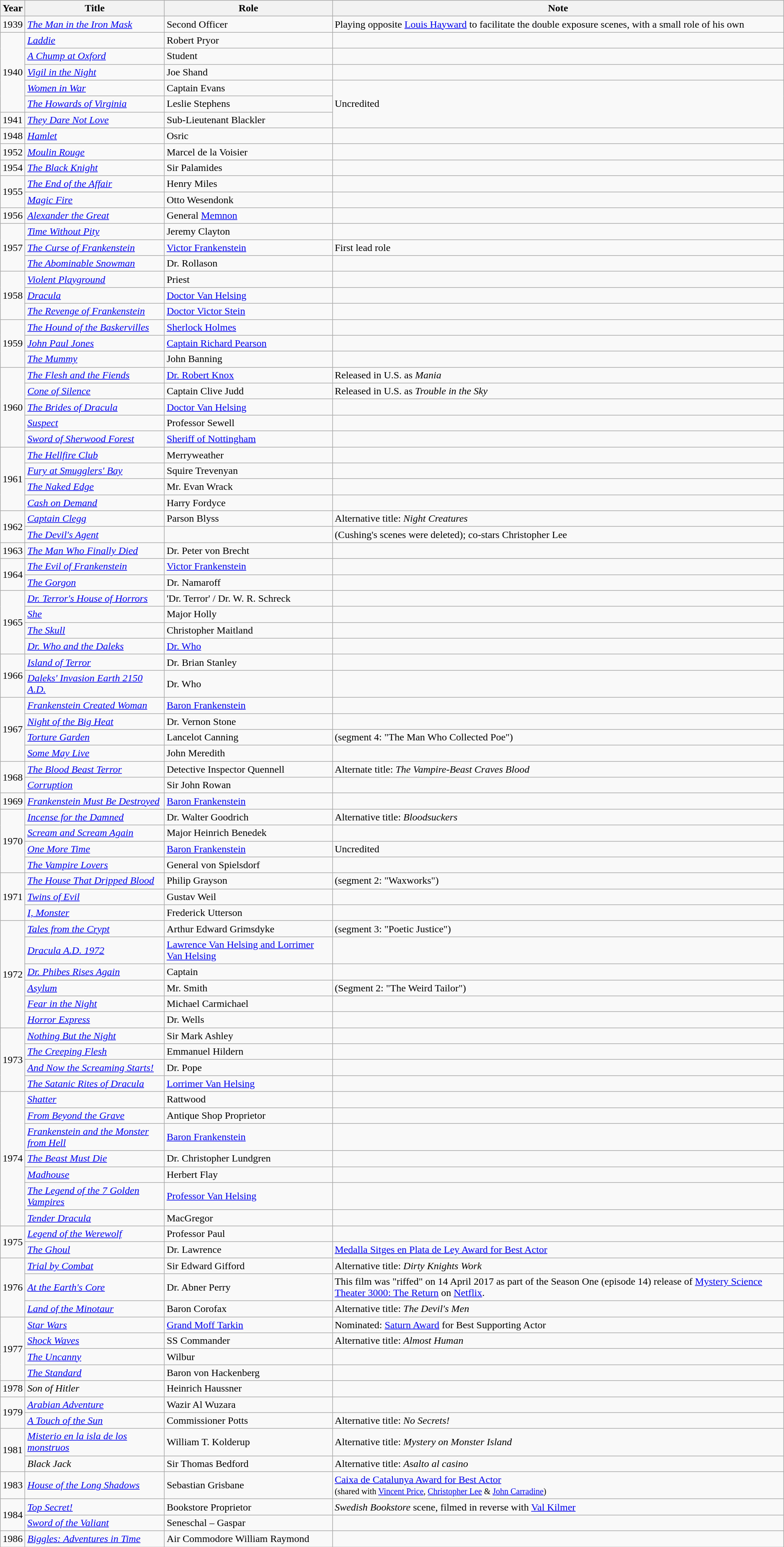<table class="wikitable plainrowheaders sortable">
<tr>
<th scope="col">Year</th>
<th scope="col">Title</th>
<th scope="col">Role</th>
<th scope="col">Note</th>
</tr>
<tr>
<td>1939</td>
<td scope="row"><em><a href='#'>The Man in the Iron Mask</a></em></td>
<td>Second Officer</td>
<td>Playing opposite <a href='#'>Louis Hayward</a> to facilitate the double exposure scenes, with a small role of his own</td>
</tr>
<tr>
<td rowspan="5">1940</td>
<td scope="row"><em><a href='#'>Laddie</a></em></td>
<td>Robert Pryor</td>
<td></td>
</tr>
<tr>
<td scope="row"><em><a href='#'>A Chump at Oxford</a></em></td>
<td>Student</td>
<td></td>
</tr>
<tr>
<td scope="row"><em><a href='#'>Vigil in the Night</a></em></td>
<td>Joe Shand</td>
<td></td>
</tr>
<tr>
<td scope="row"><em><a href='#'>Women in War</a></em></td>
<td>Captain Evans</td>
<td rowspan="3">Uncredited</td>
</tr>
<tr>
<td scope="row"><em><a href='#'>The Howards of Virginia</a></em></td>
<td>Leslie Stephens</td>
</tr>
<tr>
<td>1941</td>
<td scope="row"><em><a href='#'>They Dare Not Love</a></em></td>
<td>Sub-Lieutenant Blackler</td>
</tr>
<tr>
<td>1948</td>
<td scope="row"><em><a href='#'>Hamlet</a></em></td>
<td>Osric</td>
<td></td>
</tr>
<tr>
<td>1952</td>
<td scope="row"><em><a href='#'>Moulin Rouge</a></em></td>
<td>Marcel de la Voisier</td>
<td></td>
</tr>
<tr>
<td>1954</td>
<td scope="row"><em><a href='#'>The Black Knight</a></em></td>
<td>Sir Palamides</td>
<td></td>
</tr>
<tr>
<td rowspan="2">1955</td>
<td scope="row"><em><a href='#'>The End of the Affair</a></em></td>
<td>Henry Miles</td>
<td></td>
</tr>
<tr>
<td scope="row"><em><a href='#'>Magic Fire</a></em></td>
<td>Otto Wesendonk</td>
<td></td>
</tr>
<tr>
<td>1956</td>
<td scope="row"><em><a href='#'>Alexander the Great</a></em></td>
<td>General <a href='#'>Memnon</a></td>
<td></td>
</tr>
<tr>
<td rowspan="3">1957</td>
<td scope="row"><em><a href='#'>Time Without Pity</a></em></td>
<td>Jeremy Clayton</td>
<td></td>
</tr>
<tr>
<td scope="row"><em><a href='#'>The Curse of Frankenstein</a></em></td>
<td><a href='#'>Victor Frankenstein</a></td>
<td>First lead role</td>
</tr>
<tr>
<td scope="row"><em><a href='#'>The Abominable Snowman</a></em></td>
<td>Dr. Rollason</td>
<td></td>
</tr>
<tr>
<td rowspan="3">1958</td>
<td scope="row"><em><a href='#'>Violent Playground</a></em></td>
<td>Priest</td>
<td></td>
</tr>
<tr>
<td scope="row"><em><a href='#'>Dracula</a></em></td>
<td><a href='#'>Doctor Van Helsing</a></td>
<td></td>
</tr>
<tr>
<td scope="row"><em><a href='#'>The Revenge of Frankenstein</a></em></td>
<td><a href='#'>Doctor Victor Stein</a></td>
<td></td>
</tr>
<tr>
<td rowspan="3">1959</td>
<td scope="row"><em><a href='#'>The Hound of the Baskervilles</a></em></td>
<td><a href='#'>Sherlock Holmes</a></td>
<td></td>
</tr>
<tr>
<td scope="row"><em><a href='#'>John Paul Jones</a></em></td>
<td><a href='#'>Captain Richard Pearson</a></td>
<td></td>
</tr>
<tr>
<td scope="row"><em><a href='#'>The Mummy</a></em></td>
<td>John Banning</td>
<td></td>
</tr>
<tr>
<td rowspan="5">1960</td>
<td scope="row"><em><a href='#'>The Flesh and the Fiends</a></em></td>
<td><a href='#'>Dr. Robert Knox</a></td>
<td>Released in U.S. as <em>Mania</em></td>
</tr>
<tr>
<td scope="row"><em><a href='#'>Cone of Silence</a></em></td>
<td>Captain Clive Judd</td>
<td>Released in U.S. as <em>Trouble in the Sky</em></td>
</tr>
<tr>
<td scope="row"><em><a href='#'>The Brides of Dracula</a></em></td>
<td><a href='#'>Doctor Van Helsing</a></td>
<td></td>
</tr>
<tr>
<td scope="row"><em><a href='#'>Suspect</a></em></td>
<td>Professor Sewell</td>
<td></td>
</tr>
<tr>
<td scope="row"><em><a href='#'>Sword of Sherwood Forest</a></em></td>
<td><a href='#'>Sheriff of Nottingham</a></td>
<td></td>
</tr>
<tr>
<td rowspan="4">1961</td>
<td scope="row"><em><a href='#'>The Hellfire Club</a></em></td>
<td>Merryweather</td>
<td></td>
</tr>
<tr>
<td scope="row"><em><a href='#'>Fury at Smugglers' Bay</a></em></td>
<td>Squire Trevenyan</td>
<td></td>
</tr>
<tr>
<td scope="row"><em><a href='#'>The Naked Edge</a></em></td>
<td>Mr. Evan Wrack</td>
<td></td>
</tr>
<tr>
<td scope="row"><em><a href='#'>Cash on Demand</a></em></td>
<td>Harry Fordyce</td>
<td></td>
</tr>
<tr>
<td rowspan="2">1962</td>
<td scope="row"><em><a href='#'>Captain Clegg</a></em></td>
<td>Parson Blyss</td>
<td>Alternative title: <em>Night Creatures</em></td>
</tr>
<tr>
<td scope="row"><em><a href='#'>The Devil's Agent</a></em></td>
<td></td>
<td>(Cushing's scenes were deleted); co-stars Christopher Lee</td>
</tr>
<tr>
<td>1963</td>
<td scope="row"><em><a href='#'>The Man Who Finally Died</a></em></td>
<td>Dr. Peter von Brecht</td>
<td></td>
</tr>
<tr>
<td rowspan="2">1964</td>
<td scope="row"><em><a href='#'>The Evil of Frankenstein</a></em></td>
<td><a href='#'>Victor Frankenstein</a></td>
<td></td>
</tr>
<tr>
<td scope="row"><em><a href='#'>The Gorgon</a></em></td>
<td>Dr. Namaroff</td>
<td></td>
</tr>
<tr>
<td rowspan="4">1965</td>
<td scope="row"><em><a href='#'>Dr. Terror's House of Horrors</a></em></td>
<td>'Dr. Terror' / Dr. W. R. Schreck</td>
<td></td>
</tr>
<tr>
<td scope="row"><em><a href='#'>She</a></em></td>
<td>Major Holly</td>
<td></td>
</tr>
<tr>
<td scope="row"><em><a href='#'>The Skull</a></em></td>
<td>Christopher Maitland</td>
<td></td>
</tr>
<tr>
<td scope="row"><em><a href='#'>Dr. Who and the Daleks</a></em></td>
<td><a href='#'>Dr. Who</a></td>
<td></td>
</tr>
<tr>
<td rowspan="2">1966</td>
<td scope="row"><em><a href='#'>Island of Terror</a></em></td>
<td>Dr. Brian Stanley</td>
<td></td>
</tr>
<tr>
<td scope="row"><em><a href='#'>Daleks' Invasion Earth 2150 A.D.</a></em></td>
<td>Dr. Who</td>
<td></td>
</tr>
<tr>
<td rowspan="4">1967</td>
<td scope="row"><em><a href='#'>Frankenstein Created Woman</a></em></td>
<td><a href='#'>Baron Frankenstein</a></td>
<td></td>
</tr>
<tr>
<td scope="row"><em><a href='#'>Night of the Big Heat</a></em></td>
<td>Dr. Vernon Stone</td>
<td></td>
</tr>
<tr>
<td scope="row"><em><a href='#'>Torture Garden</a></em></td>
<td>Lancelot Canning</td>
<td>(segment 4: "The Man Who Collected Poe")</td>
</tr>
<tr>
<td scope="row"><em><a href='#'>Some May Live</a></em></td>
<td>John Meredith</td>
<td></td>
</tr>
<tr>
<td rowspan="2">1968</td>
<td scope="row"><em><a href='#'>The Blood Beast Terror</a></em></td>
<td>Detective Inspector Quennell</td>
<td>Alternate title: <em>The Vampire-Beast Craves Blood</em></td>
</tr>
<tr>
<td scope="row"><em><a href='#'>Corruption</a></em></td>
<td>Sir John Rowan</td>
<td></td>
</tr>
<tr>
<td>1969</td>
<td scope="row"><em><a href='#'>Frankenstein Must Be Destroyed</a></em></td>
<td><a href='#'>Baron Frankenstein</a></td>
<td></td>
</tr>
<tr>
<td rowspan="4">1970</td>
<td scope="row"><em><a href='#'>Incense for the Damned</a></em></td>
<td>Dr. Walter Goodrich</td>
<td>Alternative title: <em>Bloodsuckers</em></td>
</tr>
<tr>
<td><em><a href='#'>Scream and Scream Again</a></em></td>
<td>Major Heinrich Benedek</td>
<td></td>
</tr>
<tr>
<td scope="row"><em><a href='#'>One More Time</a></em></td>
<td><a href='#'>Baron Frankenstein</a></td>
<td>Uncredited</td>
</tr>
<tr>
<td scope="row"><em><a href='#'>The Vampire Lovers</a></em></td>
<td>General von Spielsdorf</td>
<td></td>
</tr>
<tr>
<td rowspan="3">1971</td>
<td scope="row"><em><a href='#'>The House That Dripped Blood</a></em></td>
<td>Philip Grayson</td>
<td>(segment 2: "Waxworks")</td>
</tr>
<tr>
<td scope="row"><em><a href='#'>Twins of Evil</a></em></td>
<td>Gustav Weil</td>
<td></td>
</tr>
<tr>
<td scope="row"><em><a href='#'>I, Monster</a></em></td>
<td>Frederick Utterson</td>
<td></td>
</tr>
<tr>
<td rowspan="6">1972</td>
<td scope="row"><em><a href='#'>Tales from the Crypt</a></em></td>
<td>Arthur Edward Grimsdyke</td>
<td>(segment 3: "Poetic Justice")</td>
</tr>
<tr>
<td scope="row"><em><a href='#'>Dracula A.D. 1972</a></em></td>
<td><a href='#'>Lawrence Van Helsing and Lorrimer Van Helsing</a></td>
<td></td>
</tr>
<tr>
<td scope="row"><em><a href='#'>Dr. Phibes Rises Again</a></em></td>
<td>Captain</td>
<td></td>
</tr>
<tr>
<td scope="row"><em><a href='#'>Asylum</a></em></td>
<td>Mr. Smith</td>
<td>(Segment 2: "The Weird Tailor")</td>
</tr>
<tr>
<td scope="row"><em><a href='#'>Fear in the Night</a></em></td>
<td>Michael Carmichael</td>
<td></td>
</tr>
<tr>
<td scope="row"><em><a href='#'>Horror Express</a></em></td>
<td>Dr. Wells</td>
<td></td>
</tr>
<tr>
<td rowspan="4">1973</td>
<td scope="row"><em><a href='#'>Nothing But the Night</a></em></td>
<td>Sir Mark Ashley</td>
<td></td>
</tr>
<tr>
<td scope="row"><em><a href='#'>The Creeping Flesh</a></em></td>
<td>Emmanuel Hildern</td>
<td></td>
</tr>
<tr>
<td scope="row"><em><a href='#'>And Now the Screaming Starts!</a></em></td>
<td>Dr. Pope</td>
<td></td>
</tr>
<tr>
<td scope="row"><em><a href='#'>The Satanic Rites of Dracula</a></em></td>
<td><a href='#'>Lorrimer Van Helsing</a></td>
<td></td>
</tr>
<tr>
<td rowspan="7">1974</td>
<td scope="row"><em><a href='#'>Shatter</a></em></td>
<td>Rattwood</td>
<td></td>
</tr>
<tr>
<td scope="row"><em><a href='#'>From Beyond the Grave</a></em></td>
<td>Antique Shop Proprietor</td>
<td></td>
</tr>
<tr>
<td scope="row"><em><a href='#'>Frankenstein and the Monster from Hell</a></em></td>
<td><a href='#'>Baron Frankenstein</a></td>
<td></td>
</tr>
<tr>
<td scope="row"><em><a href='#'>The Beast Must Die</a></em></td>
<td>Dr. Christopher Lundgren</td>
<td></td>
</tr>
<tr>
<td scope="row"><em><a href='#'>Madhouse</a></em></td>
<td>Herbert Flay</td>
<td></td>
</tr>
<tr>
<td scope="row"><em><a href='#'>The Legend of the 7 Golden Vampires</a></em></td>
<td><a href='#'>Professor Van Helsing</a></td>
<td></td>
</tr>
<tr>
<td scope="row"><em><a href='#'>Tender Dracula</a></em></td>
<td>MacGregor</td>
<td></td>
</tr>
<tr>
<td rowspan="2">1975</td>
<td scope="row"><em><a href='#'>Legend of the Werewolf</a></em></td>
<td>Professor Paul</td>
<td></td>
</tr>
<tr>
<td scope="row"><em><a href='#'>The Ghoul</a></em></td>
<td>Dr. Lawrence</td>
<td><a href='#'>Medalla Sitges en Plata de Ley Award for Best Actor</a></td>
</tr>
<tr>
<td rowspan="3">1976</td>
<td scope="row"><em><a href='#'>Trial by Combat</a></em></td>
<td>Sir Edward Gifford</td>
<td>Alternative title: <em>Dirty Knights Work</em></td>
</tr>
<tr>
<td scope="row"><em><a href='#'>At the Earth's Core</a></em></td>
<td>Dr. Abner Perry</td>
<td>This film was "riffed" on 14 April 2017 as part of the Season One (episode 14) release of <a href='#'>Mystery Science Theater 3000: The Return</a> on <a href='#'>Netflix</a>.</td>
</tr>
<tr>
<td scope="row"><em><a href='#'>Land of the Minotaur</a></em></td>
<td>Baron Corofax</td>
<td>Alternative title: <em>The Devil's Men</em></td>
</tr>
<tr>
<td rowspan="4">1977</td>
<td scope="row"><em><a href='#'>Star Wars</a></em></td>
<td><a href='#'>Grand Moff Tarkin</a></td>
<td>Nominated: <a href='#'>Saturn Award</a> for Best Supporting Actor</td>
</tr>
<tr>
<td scope="row"><em><a href='#'>Shock Waves</a></em></td>
<td>SS Commander</td>
<td>Alternative title: <em>Almost Human</em></td>
</tr>
<tr>
<td scope="row"><em><a href='#'>The Uncanny</a></em></td>
<td>Wilbur</td>
<td></td>
</tr>
<tr>
<td scope="row"><em><a href='#'>The Standard</a></em></td>
<td>Baron von Hackenberg</td>
<td></td>
</tr>
<tr>
<td>1978</td>
<td scope="row"><em>Son of Hitler</em></td>
<td>Heinrich Haussner</td>
<td></td>
</tr>
<tr>
<td rowspan="2">1979</td>
<td scope="row"><em><a href='#'>Arabian Adventure</a></em></td>
<td>Wazir Al Wuzara</td>
<td></td>
</tr>
<tr>
<td scope="row"><em><a href='#'>A Touch of the Sun</a></em></td>
<td>Commissioner Potts</td>
<td>Alternative title: <em>No Secrets!</em></td>
</tr>
<tr>
<td rowspan="2">1981</td>
<td scope="row"><em><a href='#'>Misterio en la isla de los monstruos</a></em></td>
<td>William T. Kolderup</td>
<td>Alternative title: <em>Mystery on Monster Island</em></td>
</tr>
<tr>
<td scope="row"><em>Black Jack</em></td>
<td>Sir Thomas Bedford</td>
<td>Alternative title: <em>Asalto al casino</em></td>
</tr>
<tr>
<td>1983</td>
<td scope="row"><em><a href='#'>House of the Long Shadows</a></em></td>
<td>Sebastian Grisbane</td>
<td><a href='#'>Caixa de Catalunya Award for Best Actor</a><br><small>(shared with <a href='#'>Vincent Price</a>, <a href='#'>Christopher Lee</a> & <a href='#'>John Carradine</a>)</small></td>
</tr>
<tr>
<td rowspan="2">1984</td>
<td scope="row"><em><a href='#'>Top Secret!</a></em></td>
<td>Bookstore Proprietor</td>
<td><em>Swedish Bookstore</em> scene, filmed in reverse with <a href='#'>Val Kilmer</a></td>
</tr>
<tr>
<td scope="row"><em><a href='#'>Sword of the Valiant</a></em></td>
<td>Seneschal – Gaspar</td>
<td></td>
</tr>
<tr>
<td>1986</td>
<td scope="row"><em><a href='#'>Biggles: Adventures in Time</a></em></td>
<td>Air Commodore William Raymond</td>
<td></td>
</tr>
</table>
